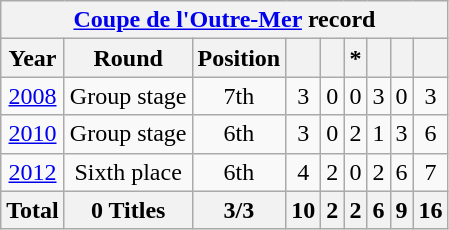<table class="wikitable" style="text-align: center;">
<tr>
<th colspan=10><a href='#'>Coupe de l'Outre-Mer</a> record</th>
</tr>
<tr>
<th>Year</th>
<th>Round</th>
<th>Position</th>
<th></th>
<th></th>
<th>*</th>
<th></th>
<th></th>
<th></th>
</tr>
<tr>
<td> <a href='#'>2008</a></td>
<td>Group stage</td>
<td>7th</td>
<td>3</td>
<td>0</td>
<td>0</td>
<td>3</td>
<td>0</td>
<td>3</td>
</tr>
<tr>
<td> <a href='#'>2010</a></td>
<td>Group stage</td>
<td>6th</td>
<td>3</td>
<td>0</td>
<td>2</td>
<td>1</td>
<td>3</td>
<td>6</td>
</tr>
<tr>
<td> <a href='#'>2012</a></td>
<td>Sixth place</td>
<td>6th</td>
<td>4</td>
<td>2</td>
<td>0</td>
<td>2</td>
<td>6</td>
<td>7</td>
</tr>
<tr>
<th>Total</th>
<th>0 Titles</th>
<th>3/3</th>
<th>10</th>
<th>2</th>
<th>2</th>
<th>6</th>
<th>9</th>
<th>16</th>
</tr>
</table>
